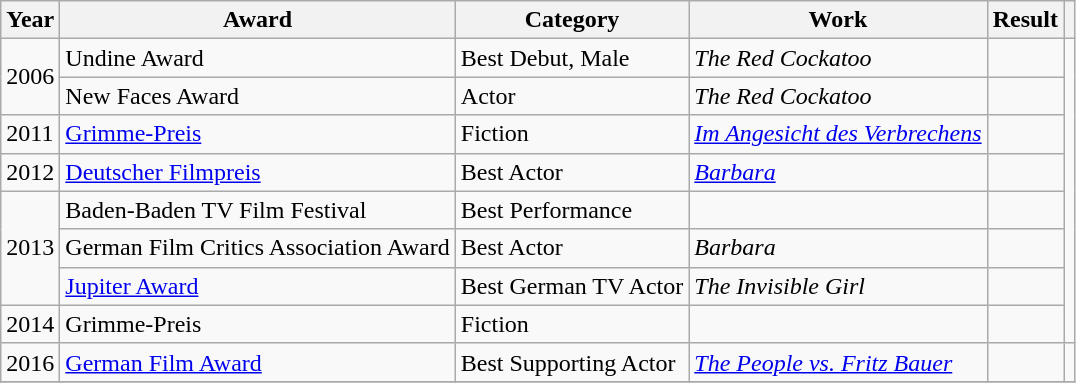<table class="wikitable sortable">
<tr>
<th>Year </th>
<th>Award</th>
<th>Category</th>
<th>Work</th>
<th>Result</th>
<th class="unsortable"></th>
</tr>
<tr>
<td rowspan=2>2006</td>
<td>Undine Award</td>
<td>Best Debut, Male</td>
<td><em>The Red Cockatoo</em></td>
<td></td>
<td rowspan="8"></td>
</tr>
<tr>
<td>New Faces Award</td>
<td>Actor</td>
<td><em>The Red Cockatoo</em></td>
<td></td>
</tr>
<tr>
<td>2011</td>
<td><a href='#'>Grimme-Preis</a></td>
<td>Fiction</td>
<td><em><a href='#'>Im Angesicht des Verbrechens</a></em></td>
<td></td>
</tr>
<tr>
<td>2012</td>
<td><a href='#'>Deutscher Filmpreis</a></td>
<td>Best Actor</td>
<td><em><a href='#'>Barbara</a></em></td>
<td></td>
</tr>
<tr>
<td rowspan=3>2013</td>
<td>Baden-Baden TV Film Festival</td>
<td>Best Performance</td>
<td><em></em></td>
<td></td>
</tr>
<tr>
<td>German Film Critics Association Award</td>
<td>Best Actor</td>
<td><em>Barbara</em></td>
<td></td>
</tr>
<tr>
<td><a href='#'>Jupiter Award</a></td>
<td>Best German TV Actor</td>
<td><em>The Invisible Girl</em></td>
<td></td>
</tr>
<tr>
<td>2014</td>
<td>Grimme-Preis</td>
<td>Fiction</td>
<td><em></em></td>
<td></td>
</tr>
<tr>
<td>2016</td>
<td><a href='#'>German Film Award</a></td>
<td>Best Supporting Actor</td>
<td><em><a href='#'>The People vs. Fritz Bauer</a></em></td>
<td></td>
<td></td>
</tr>
<tr>
</tr>
</table>
